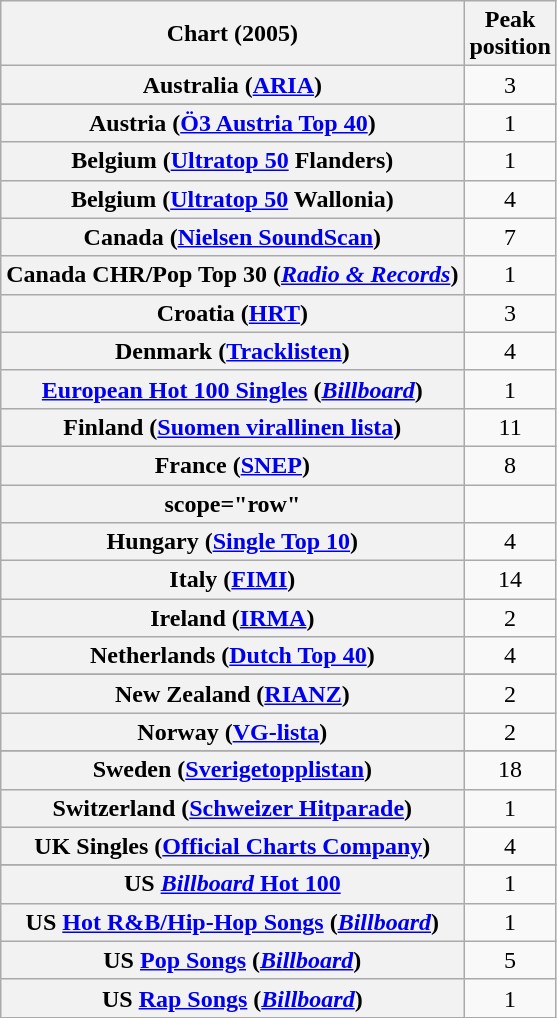<table class="wikitable sortable plainrowheaders" style="text-align:center;" border="1">
<tr>
<th scope="col">Chart (2005)</th>
<th scope="col">Peak<br>position</th>
</tr>
<tr>
<th scope="row">Australia (<a href='#'>ARIA</a>)</th>
<td>3</td>
</tr>
<tr>
</tr>
<tr>
<th scope="row">Austria (<a href='#'>Ö3 Austria Top 40</a>)</th>
<td>1</td>
</tr>
<tr>
<th scope="row">Belgium (<a href='#'>Ultratop 50</a> Flanders)</th>
<td>1</td>
</tr>
<tr>
<th scope="row">Belgium (<a href='#'>Ultratop 50</a> Wallonia)</th>
<td>4</td>
</tr>
<tr>
<th scope="row">Canada (<a href='#'>Nielsen SoundScan</a>)</th>
<td>7</td>
</tr>
<tr>
<th scope="row">Canada CHR/Pop Top 30 (<em><a href='#'>Radio & Records</a></em>)</th>
<td>1</td>
</tr>
<tr>
<th scope="row">Croatia (<a href='#'>HRT</a>)</th>
<td align="center">3</td>
</tr>
<tr>
<th scope="row">Denmark (<a href='#'>Tracklisten</a>)</th>
<td>4</td>
</tr>
<tr>
<th scope="row"><a href='#'>European Hot 100 Singles</a> (<a href='#'><em>Billboard</em></a>)</th>
<td>1</td>
</tr>
<tr>
<th scope="row">Finland (<a href='#'>Suomen virallinen lista</a>)</th>
<td>11</td>
</tr>
<tr>
<th scope="row">France (<a href='#'>SNEP</a>)</th>
<td>8</td>
</tr>
<tr>
<th>scope="row"</th>
</tr>
<tr>
<th scope="row">Hungary (<a href='#'>Single Top 10</a>)</th>
<td>4</td>
</tr>
<tr>
<th scope="row">Italy (<a href='#'>FIMI</a>)</th>
<td>14</td>
</tr>
<tr>
<th scope="row">Ireland (<a href='#'>IRMA</a>)</th>
<td>2</td>
</tr>
<tr>
<th scope="row">Netherlands (<a href='#'>Dutch Top 40</a>)</th>
<td>4</td>
</tr>
<tr>
</tr>
<tr>
<th scope="row">New Zealand (<a href='#'>RIANZ</a>)</th>
<td>2</td>
</tr>
<tr>
<th scope="row">Norway (<a href='#'>VG-lista</a>)</th>
<td>2</td>
</tr>
<tr>
</tr>
<tr>
<th scope="row">Sweden (<a href='#'>Sverigetopplistan</a>)</th>
<td>18</td>
</tr>
<tr>
<th scope="row">Switzerland (<a href='#'>Schweizer Hitparade</a>)</th>
<td>1</td>
</tr>
<tr>
<th scope="row">UK Singles (<a href='#'>Official Charts Company</a>)</th>
<td>4</td>
</tr>
<tr>
</tr>
<tr>
<th scope="row">US <a href='#'><em>Billboard</em> Hot 100</a></th>
<td>1</td>
</tr>
<tr>
<th scope="row">US <a href='#'>Hot R&B/Hip-Hop Songs</a> (<a href='#'><em>Billboard</em></a>)</th>
<td>1</td>
</tr>
<tr>
<th scope="row">US <a href='#'>Pop Songs</a> (<a href='#'><em>Billboard</em></a>)</th>
<td>5</td>
</tr>
<tr>
<th scope="row">US <a href='#'>Rap Songs</a> (<a href='#'><em>Billboard</em></a>)</th>
<td>1</td>
</tr>
</table>
